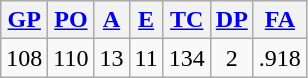<table class="wikitable">
<tr>
<th><a href='#'>GP</a></th>
<th><a href='#'>PO</a></th>
<th><a href='#'>A</a></th>
<th><a href='#'>E</a></th>
<th><a href='#'>TC</a></th>
<th><a href='#'>DP</a></th>
<th><a href='#'>FA</a></th>
</tr>
<tr align=center>
<td>108</td>
<td>110</td>
<td>13</td>
<td>11</td>
<td>134</td>
<td>2</td>
<td>.918</td>
</tr>
</table>
